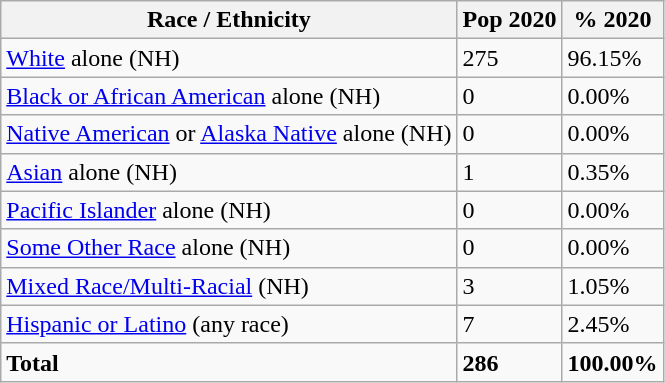<table class="wikitable">
<tr>
<th>Race / Ethnicity</th>
<th>Pop 2020</th>
<th>% 2020</th>
</tr>
<tr>
<td><a href='#'>White</a> alone (NH)</td>
<td>275</td>
<td>96.15%</td>
</tr>
<tr>
<td><a href='#'>Black or African American</a> alone (NH)</td>
<td>0</td>
<td>0.00%</td>
</tr>
<tr>
<td><a href='#'>Native American</a> or <a href='#'>Alaska Native</a> alone (NH)</td>
<td>0</td>
<td>0.00%</td>
</tr>
<tr>
<td><a href='#'>Asian</a> alone (NH)</td>
<td>1</td>
<td>0.35%</td>
</tr>
<tr>
<td><a href='#'>Pacific Islander</a> alone (NH)</td>
<td>0</td>
<td>0.00%</td>
</tr>
<tr>
<td><a href='#'>Some Other Race</a> alone (NH)</td>
<td>0</td>
<td>0.00%</td>
</tr>
<tr>
<td><a href='#'>Mixed Race/Multi-Racial</a> (NH)</td>
<td>3</td>
<td>1.05%</td>
</tr>
<tr>
<td><a href='#'>Hispanic or Latino</a> (any race)</td>
<td>7</td>
<td>2.45%</td>
</tr>
<tr>
<td><strong>Total</strong></td>
<td><strong>286</strong></td>
<td><strong>100.00%</strong></td>
</tr>
</table>
